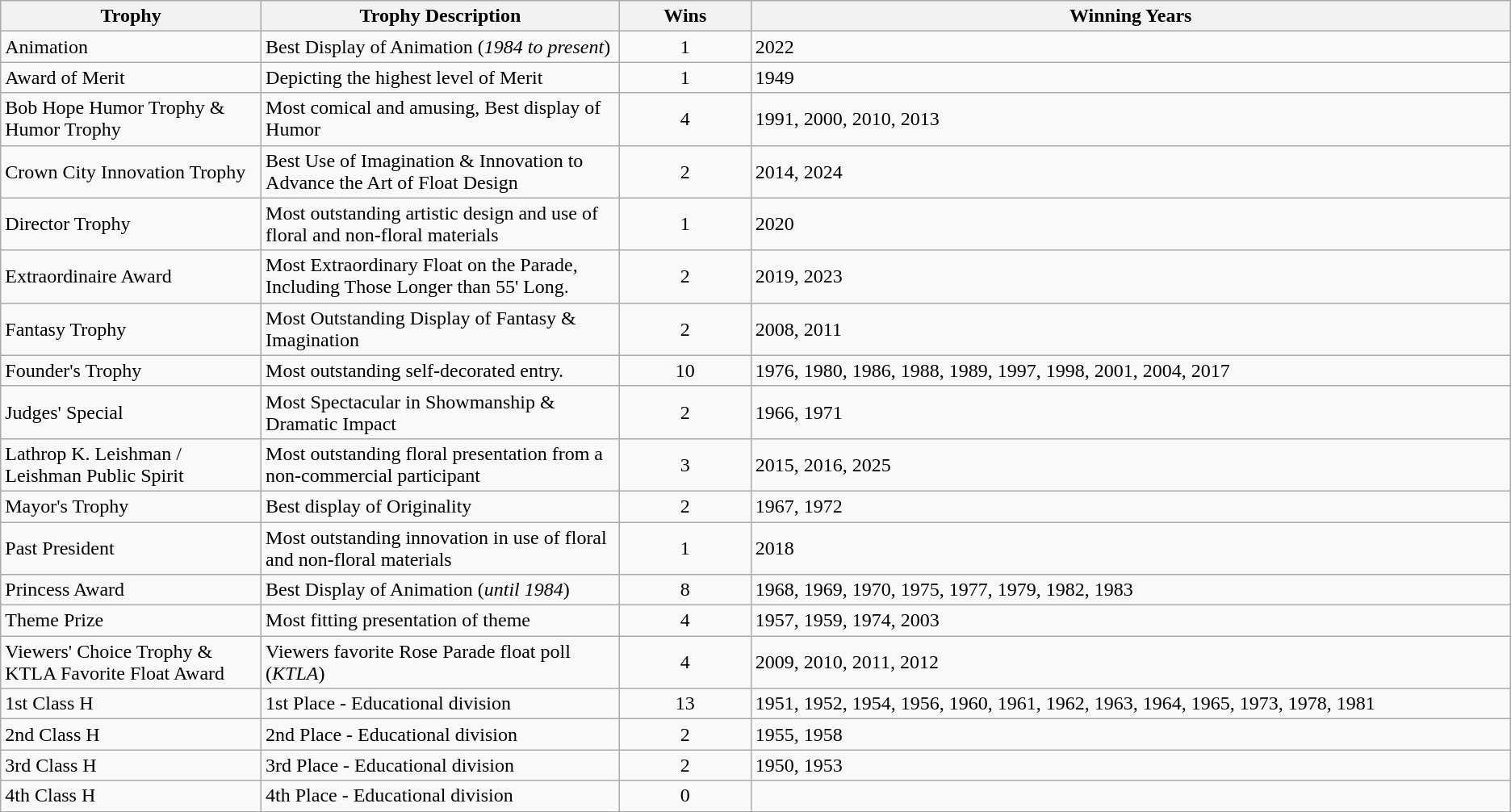<table class="wikitable sortable">
<tr>
<th width=1.75%>Trophy</th>
<th width=3%>Trophy Description</th>
<th width=1%>Wins</th>
<th width=8%>Winning Years</th>
</tr>
<tr>
<td>Animation</td>
<td>Best Display of Animation (<em>1984 to present</em>)</td>
<td align=center>1</td>
<td>2022</td>
</tr>
<tr>
<td>Award of Merit</td>
<td>Depicting the highest level of Merit</td>
<td align=center>1</td>
<td>1949</td>
</tr>
<tr>
<td>Bob Hope Humor Trophy & Humor Trophy</td>
<td>Most comical and amusing, Best display of Humor</td>
<td align="center">4</td>
<td>1991, 2000, 2010,  2013</td>
</tr>
<tr>
<td>Crown City Innovation Trophy</td>
<td>Best Use of Imagination & Innovation to Advance the Art of Float Design</td>
<td align="center">2</td>
<td>2014, 2024</td>
</tr>
<tr>
<td>Director Trophy</td>
<td>Most outstanding artistic design and use of floral and non-floral materials</td>
<td align=center>1</td>
<td>2020</td>
</tr>
<tr>
<td>Extraordinaire Award</td>
<td>Most Extraordinary Float on the Parade, Including Those Longer than 55' Long.</td>
<td align=center>2</td>
<td>2019, 2023</td>
</tr>
<tr>
<td>Fantasy Trophy</td>
<td>Most Outstanding Display of Fantasy & Imagination</td>
<td align=center>2</td>
<td>2008, 2011</td>
</tr>
<tr>
<td>Founder's Trophy</td>
<td>Most outstanding self-decorated entry.</td>
<td align=center>10</td>
<td>1976, 1980, 1986, 1988, 1989, 1997, 1998, 2001, 2004, 2017</td>
</tr>
<tr>
<td>Judges' Special</td>
<td>Most Spectacular in Showmanship & Dramatic Impact</td>
<td align=center>2</td>
<td>1966, 1971</td>
</tr>
<tr>
<td>Lathrop K. Leishman / Leishman Public Spirit</td>
<td>Most outstanding floral presentation from a non-commercial participant</td>
<td align="center">3</td>
<td>2015, 2016, 2025</td>
</tr>
<tr>
<td>Mayor's Trophy</td>
<td>Best display of Originality</td>
<td align=center>2</td>
<td>1967, 1972</td>
</tr>
<tr>
<td>Past President</td>
<td>Most outstanding innovation in use of floral and non-floral materials</td>
<td align=center>1</td>
<td>2018</td>
</tr>
<tr>
<td>Princess Award</td>
<td>Best Display of Animation (<em>until 1984</em>)</td>
<td align=center>8</td>
<td>1968, 1969, 1970, 1975, 1977, 1979, 1982, 1983</td>
</tr>
<tr>
<td>Theme Prize</td>
<td>Most fitting presentation of theme</td>
<td align=center>4</td>
<td>1957, 1959, 1974, 2003</td>
</tr>
<tr>
<td>Viewers' Choice Trophy & KTLA Favorite Float Award</td>
<td>Viewers favorite Rose Parade float poll (<em>KTLA</em>)</td>
<td align=center>4</td>
<td>2009, 2010, 2011, 2012</td>
</tr>
<tr>
<td>1st Class H</td>
<td>1st Place - Educational division</td>
<td align=center>13</td>
<td>1951, 1952, 1954, 1956, 1960, 1961, 1962, 1963, 1964, 1965, 1973, 1978, 1981</td>
</tr>
<tr>
<td>2nd Class H</td>
<td>2nd Place - Educational division</td>
<td align=center>2</td>
<td>1955, 1958</td>
</tr>
<tr>
<td>3rd Class H</td>
<td>3rd Place - Educational division</td>
<td align=center>2</td>
<td>1950, 1953</td>
</tr>
<tr>
<td>4th Class H</td>
<td>4th Place - Educational division</td>
<td align=center>0</td>
<td></td>
</tr>
<tr>
</tr>
</table>
